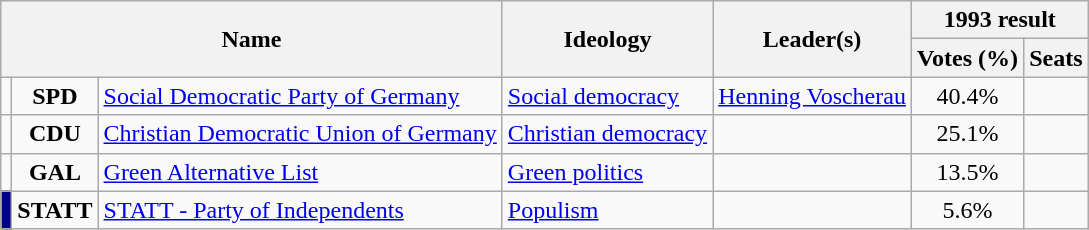<table class="wikitable">
<tr>
<th rowspan=2 colspan=3>Name</th>
<th rowspan=2>Ideology</th>
<th rowspan=2>Leader(s)</th>
<th colspan=2>1993 result</th>
</tr>
<tr>
<th>Votes (%)</th>
<th>Seats</th>
</tr>
<tr>
<td bgcolor=></td>
<td align=center><strong>SPD</strong></td>
<td><a href='#'>Social Democratic Party of Germany</a><br></td>
<td><a href='#'>Social democracy</a></td>
<td><a href='#'>Henning Voscherau</a></td>
<td align=center>40.4%</td>
<td></td>
</tr>
<tr>
<td bgcolor=></td>
<td align=center><strong>CDU</strong></td>
<td><a href='#'>Christian Democratic Union of Germany</a><br></td>
<td><a href='#'>Christian democracy</a></td>
<td></td>
<td align=center>25.1%</td>
<td></td>
</tr>
<tr>
<td bgcolor=></td>
<td align=center><strong>GAL</strong></td>
<td><a href='#'>Green Alternative List</a><br></td>
<td><a href='#'>Green politics</a></td>
<td></td>
<td align=center>13.5%</td>
<td></td>
</tr>
<tr>
<td bgcolor=darkblue></td>
<td align=center><strong>STATT</strong></td>
<td><a href='#'>STATT - Party of Independents</a><br></td>
<td><a href='#'>Populism</a></td>
<td></td>
<td align=center>5.6%</td>
<td></td>
</tr>
</table>
